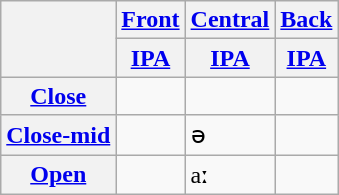<table class="wikitable">
<tr>
<th rowspan="2"></th>
<th><a href='#'>Front</a></th>
<th><a href='#'>Central</a></th>
<th><a href='#'>Back</a></th>
</tr>
<tr>
<th><a href='#'>IPA</a></th>
<th><a href='#'>IPA</a></th>
<th><a href='#'>IPA</a></th>
</tr>
<tr>
<th><a href='#'>Close</a></th>
<td></td>
<td></td>
<td></td>
</tr>
<tr>
<th><a href='#'>Close-mid</a></th>
<td></td>
<td>ə</td>
<td></td>
</tr>
<tr>
<th><a href='#'>Open</a></th>
<td></td>
<td>aː</td>
<td></td>
</tr>
</table>
